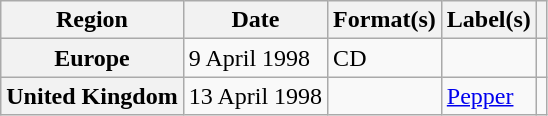<table class="wikitable plainrowheaders">
<tr>
<th scope="col">Region</th>
<th scope="col">Date</th>
<th scope="col">Format(s)</th>
<th scope="col">Label(s)</th>
<th scope="col"></th>
</tr>
<tr>
<th scope="row">Europe</th>
<td>9 April 1998</td>
<td>CD</td>
<td></td>
<td></td>
</tr>
<tr>
<th scope="row">United Kingdom</th>
<td>13 April 1998</td>
<td></td>
<td><a href='#'>Pepper</a></td>
<td></td>
</tr>
</table>
